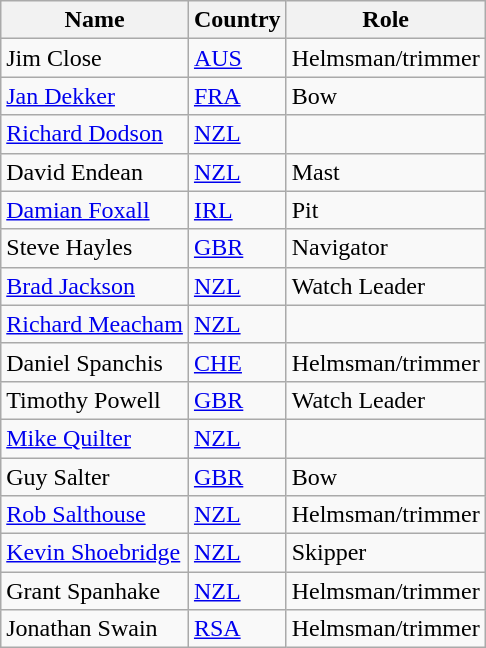<table class=wikitable>
<tr>
<th>Name</th>
<th>Country</th>
<th>Role</th>
</tr>
<tr>
<td>Jim Close</td>
<td><a href='#'>AUS</a></td>
<td>Helmsman/trimmer</td>
</tr>
<tr>
<td><a href='#'>Jan Dekker</a></td>
<td><a href='#'>FRA</a></td>
<td>Bow</td>
</tr>
<tr>
<td><a href='#'>Richard Dodson</a></td>
<td><a href='#'>NZL</a></td>
<td></td>
</tr>
<tr>
<td>David Endean</td>
<td><a href='#'>NZL</a></td>
<td>Mast</td>
</tr>
<tr>
<td><a href='#'>Damian Foxall</a></td>
<td><a href='#'>IRL</a></td>
<td>Pit</td>
</tr>
<tr>
<td>Steve Hayles</td>
<td><a href='#'>GBR</a></td>
<td>Navigator</td>
</tr>
<tr>
<td><a href='#'>Brad Jackson</a></td>
<td><a href='#'>NZL</a></td>
<td>Watch Leader</td>
</tr>
<tr>
<td><a href='#'>Richard Meacham</a></td>
<td><a href='#'>NZL</a></td>
<td></td>
</tr>
<tr>
<td>Daniel Spanchis</td>
<td><a href='#'>CHE</a></td>
<td>Helmsman/trimmer</td>
</tr>
<tr>
<td>Timothy Powell</td>
<td><a href='#'>GBR</a></td>
<td>Watch Leader</td>
</tr>
<tr>
<td><a href='#'>Mike Quilter</a></td>
<td><a href='#'>NZL</a></td>
<td></td>
</tr>
<tr>
<td>Guy Salter</td>
<td><a href='#'>GBR</a></td>
<td>Bow</td>
</tr>
<tr>
<td><a href='#'>Rob Salthouse</a></td>
<td><a href='#'>NZL</a></td>
<td>Helmsman/trimmer</td>
</tr>
<tr>
<td><a href='#'>Kevin Shoebridge</a></td>
<td><a href='#'>NZL</a></td>
<td>Skipper</td>
</tr>
<tr>
<td>Grant Spanhake</td>
<td><a href='#'>NZL</a></td>
<td>Helmsman/trimmer</td>
</tr>
<tr>
<td>Jonathan Swain</td>
<td><a href='#'>RSA</a></td>
<td>Helmsman/trimmer</td>
</tr>
</table>
